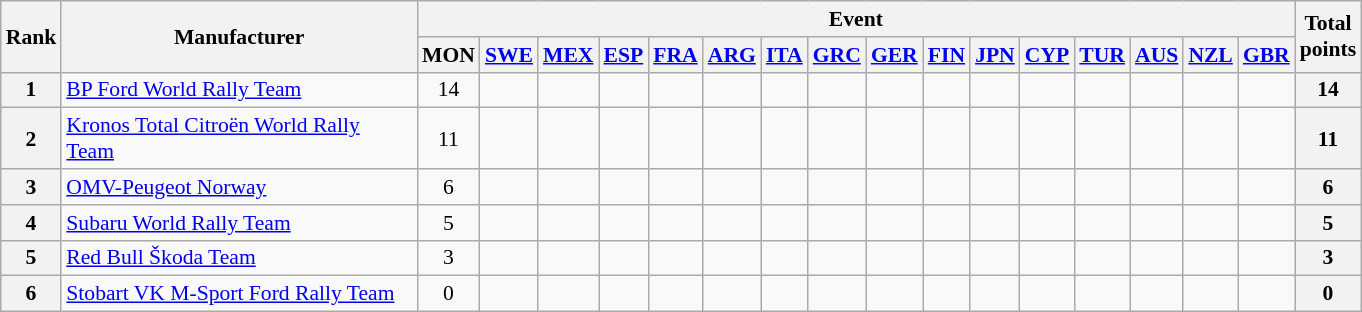<table class="wikitable" style="text-align:center; font-size:90%;">
<tr>
<th rowspan=2>Rank</th>
<th rowspan=2 style="width:16em">Manufacturer</th>
<th colspan=16>Event</th>
<th rowspan=2>Total<br>points</th>
</tr>
<tr valign="top">
<th>MON<br></th>
<th><a href='#'>SWE</a><br></th>
<th><a href='#'>MEX</a><br></th>
<th><a href='#'>ESP</a><br></th>
<th><a href='#'>FRA</a><br></th>
<th><a href='#'>ARG</a><br></th>
<th><a href='#'>ITA</a><br></th>
<th><a href='#'>GRC</a><br></th>
<th><a href='#'>GER</a><br></th>
<th><a href='#'>FIN</a><br></th>
<th><a href='#'>JPN</a><br></th>
<th><a href='#'>CYP</a><br></th>
<th><a href='#'>TUR</a><br></th>
<th><a href='#'>AUS</a><br></th>
<th><a href='#'>NZL</a><br></th>
<th><a href='#'>GBR</a><br></th>
</tr>
<tr>
<th>1</th>
<td align=left><a href='#'>BP Ford World Rally Team</a></td>
<td>14</td>
<td></td>
<td></td>
<td></td>
<td></td>
<td></td>
<td></td>
<td></td>
<td></td>
<td></td>
<td></td>
<td></td>
<td></td>
<td></td>
<td></td>
<td></td>
<th>14</th>
</tr>
<tr>
<th>2</th>
<td align=left><a href='#'>Kronos Total Citroën World Rally Team</a></td>
<td>11</td>
<td></td>
<td></td>
<td></td>
<td></td>
<td></td>
<td></td>
<td></td>
<td></td>
<td></td>
<td></td>
<td></td>
<td></td>
<td></td>
<td></td>
<td></td>
<th>11</th>
</tr>
<tr>
<th>3</th>
<td align=left><a href='#'>OMV-Peugeot Norway</a></td>
<td>6</td>
<td></td>
<td></td>
<td></td>
<td></td>
<td></td>
<td></td>
<td></td>
<td></td>
<td></td>
<td></td>
<td></td>
<td></td>
<td></td>
<td></td>
<td></td>
<th>6</th>
</tr>
<tr>
<th>4</th>
<td align=left><a href='#'>Subaru World Rally Team</a></td>
<td>5</td>
<td></td>
<td></td>
<td></td>
<td></td>
<td></td>
<td></td>
<td></td>
<td></td>
<td></td>
<td></td>
<td></td>
<td></td>
<td></td>
<td></td>
<td></td>
<th>5</th>
</tr>
<tr>
<th>5</th>
<td align=left><a href='#'>Red Bull Škoda Team</a></td>
<td>3</td>
<td></td>
<td></td>
<td></td>
<td></td>
<td></td>
<td></td>
<td></td>
<td></td>
<td></td>
<td></td>
<td></td>
<td></td>
<td></td>
<td></td>
<td></td>
<th>3</th>
</tr>
<tr>
<th>6</th>
<td align=left><a href='#'>Stobart VK M-Sport Ford Rally Team</a></td>
<td>0</td>
<td></td>
<td></td>
<td></td>
<td></td>
<td></td>
<td></td>
<td></td>
<td></td>
<td></td>
<td></td>
<td></td>
<td></td>
<td></td>
<td></td>
<td></td>
<th>0</th>
</tr>
</table>
